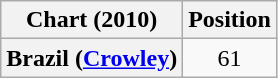<table class="wikitable plainrowheaders" style="text-align:center">
<tr>
<th scope="col">Chart (2010)</th>
<th scope="col">Position</th>
</tr>
<tr>
<th scope="row">Brazil (<a href='#'>Crowley</a>)</th>
<td>61</td>
</tr>
</table>
